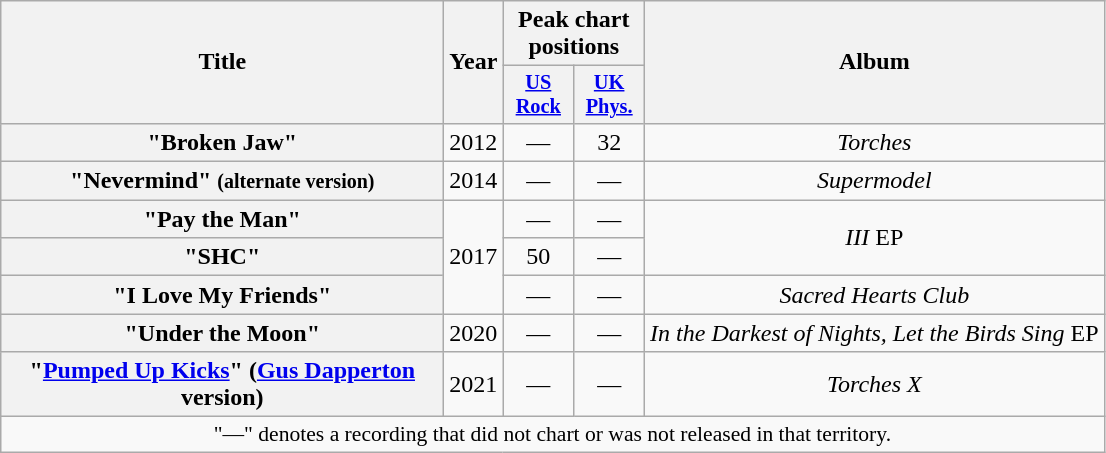<table class="wikitable plainrowheaders" style="text-align:center;">
<tr>
<th scope="col" rowspan="2" style="width:18em;">Title</th>
<th scope="col" rowspan="2">Year</th>
<th scope="col" colspan="2">Peak chart positions</th>
<th scope="col" rowspan="2">Album</th>
</tr>
<tr>
<th scope="col" style="width:3em;font-size:85%;"><a href='#'>US<br>Rock</a><br></th>
<th scope="col" style="width:3em;font-size:85%;"><a href='#'>UK<br>Phys.</a><br></th>
</tr>
<tr>
<th scope="row">"Broken Jaw"</th>
<td>2012</td>
<td>—</td>
<td>32</td>
<td><em>Torches</em></td>
</tr>
<tr>
<th scope="row">"Nevermind" <small>(alternate version)</small></th>
<td>2014</td>
<td>—</td>
<td>—</td>
<td><em>Supermodel</em></td>
</tr>
<tr>
<th scope="row">"Pay the Man"</th>
<td rowspan="3">2017</td>
<td>—</td>
<td>—</td>
<td rowspan="2"><em>III</em> EP</td>
</tr>
<tr>
<th scope="row">"SHC"</th>
<td>50</td>
<td>—</td>
</tr>
<tr>
<th scope="row">"I Love My Friends"</th>
<td>—</td>
<td>—</td>
<td><em>Sacred Hearts Club</em></td>
</tr>
<tr>
<th scope="row">"Under the Moon"</th>
<td>2020</td>
<td>—</td>
<td>—</td>
<td><em>In the Darkest of Nights, Let the Birds Sing</em> EP</td>
</tr>
<tr>
<th scope="row">"<a href='#'>Pumped Up Kicks</a>" (<a href='#'>Gus Dapperton</a> version)</th>
<td>2021</td>
<td>—</td>
<td>—</td>
<td><em>Torches X</em></td>
</tr>
<tr>
<td colspan="10" style="font-size:90%">"—" denotes a recording that did not chart or was not released in that territory.</td>
</tr>
</table>
